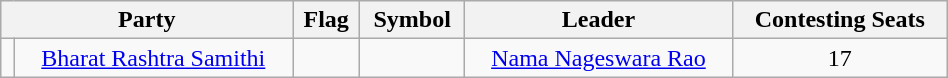<table class="wikitable" width="50%" style="text-align:center">
<tr>
<th colspan="2">Party</th>
<th>Flag</th>
<th>Symbol</th>
<th>Leader</th>
<th>Contesting Seats</th>
</tr>
<tr>
<td></td>
<td><a href='#'>Bharat Rashtra Samithi</a></td>
<td></td>
<td></td>
<td><a href='#'>Nama Nageswara Rao</a></td>
<td>17</td>
</tr>
</table>
